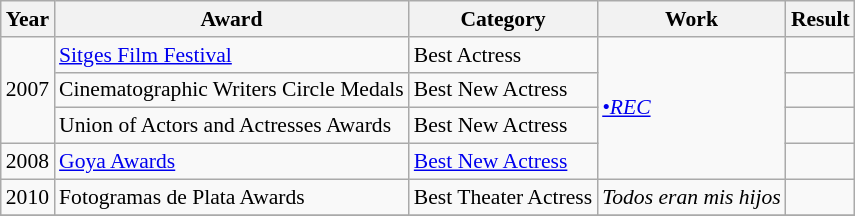<table class="wikitable" style="font-size: 90%;">
<tr>
<th>Year</th>
<th>Award</th>
<th>Category</th>
<th>Work</th>
<th>Result</th>
</tr>
<tr>
<td rowspan=3>2007</td>
<td><a href='#'>Sitges Film Festival</a></td>
<td>Best Actress</td>
<td rowspan=4><em><a href='#'>•REC</a></em></td>
<td></td>
</tr>
<tr>
<td>Cinematographic Writers Circle Medals</td>
<td>Best New Actress</td>
<td></td>
</tr>
<tr>
<td>Union of Actors and Actresses Awards</td>
<td>Best New Actress</td>
<td></td>
</tr>
<tr>
<td>2008</td>
<td><a href='#'>Goya Awards</a></td>
<td><a href='#'>Best New Actress</a></td>
<td></td>
</tr>
<tr>
<td>2010</td>
<td>Fotogramas de Plata Awards</td>
<td>Best Theater Actress</td>
<td><em>Todos eran mis hijos</em></td>
<td></td>
</tr>
<tr>
</tr>
</table>
